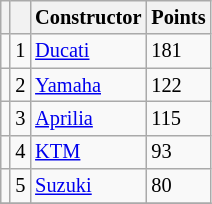<table class="wikitable" style="font-size: 85%;">
<tr>
<th></th>
<th></th>
<th>Constructor</th>
<th>Points</th>
</tr>
<tr>
<td></td>
<td align=center>1</td>
<td> <a href='#'>Ducati</a></td>
<td align=left>181</td>
</tr>
<tr>
<td></td>
<td align=center>2</td>
<td> <a href='#'>Yamaha</a></td>
<td align=left>122</td>
</tr>
<tr>
<td></td>
<td align=center>3</td>
<td> <a href='#'>Aprilia</a></td>
<td align=left>115</td>
</tr>
<tr>
<td></td>
<td align=center>4</td>
<td> <a href='#'>KTM</a></td>
<td align=left>93</td>
</tr>
<tr>
<td></td>
<td align=center>5</td>
<td> <a href='#'>Suzuki</a></td>
<td align=left>80</td>
</tr>
<tr>
</tr>
</table>
